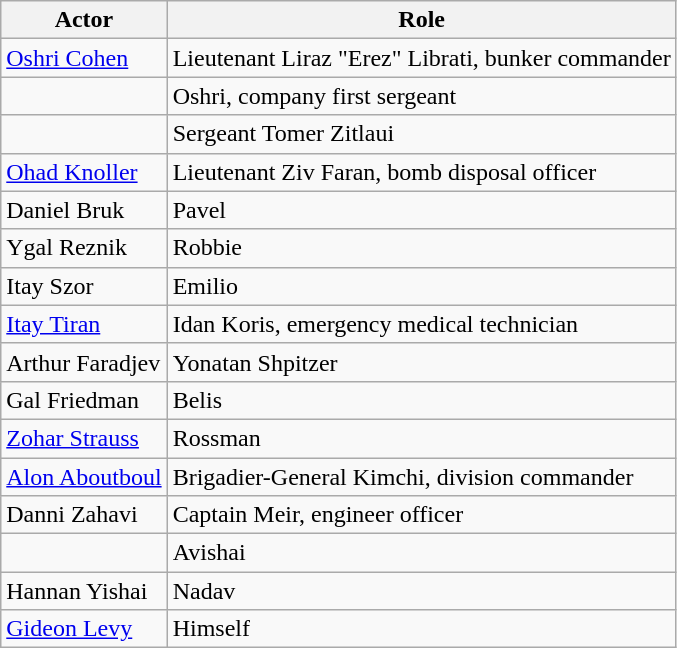<table class="wikitable sortable">
<tr>
<th>Actor</th>
<th>Role</th>
</tr>
<tr>
<td><a href='#'>Oshri Cohen</a></td>
<td>Lieutenant Liraz "Erez" Librati, bunker commander</td>
</tr>
<tr>
<td></td>
<td>Oshri, company first sergeant</td>
</tr>
<tr>
<td></td>
<td>Sergeant Tomer Zitlaui</td>
</tr>
<tr>
<td><a href='#'>Ohad Knoller</a></td>
<td>Lieutenant Ziv Faran, bomb disposal officer</td>
</tr>
<tr>
<td>Daniel Bruk</td>
<td>Pavel</td>
</tr>
<tr>
<td>Ygal Reznik</td>
<td>Robbie</td>
</tr>
<tr>
<td>Itay Szor</td>
<td>Emilio</td>
</tr>
<tr>
<td><a href='#'>Itay Tiran</a></td>
<td>Idan Koris, emergency medical technician</td>
</tr>
<tr>
<td>Arthur Faradjev</td>
<td>Yonatan Shpitzer</td>
</tr>
<tr>
<td>Gal Friedman</td>
<td>Belis</td>
</tr>
<tr>
<td><a href='#'>Zohar Strauss</a></td>
<td>Rossman</td>
</tr>
<tr>
<td><a href='#'>Alon Aboutboul</a></td>
<td>Brigadier-General Kimchi, division commander</td>
</tr>
<tr>
<td>Danni Zahavi</td>
<td>Captain Meir, engineer officer</td>
</tr>
<tr>
<td></td>
<td>Avishai</td>
</tr>
<tr>
<td>Hannan Yishai</td>
<td>Nadav</td>
</tr>
<tr>
<td><a href='#'>Gideon Levy</a></td>
<td>Himself</td>
</tr>
</table>
